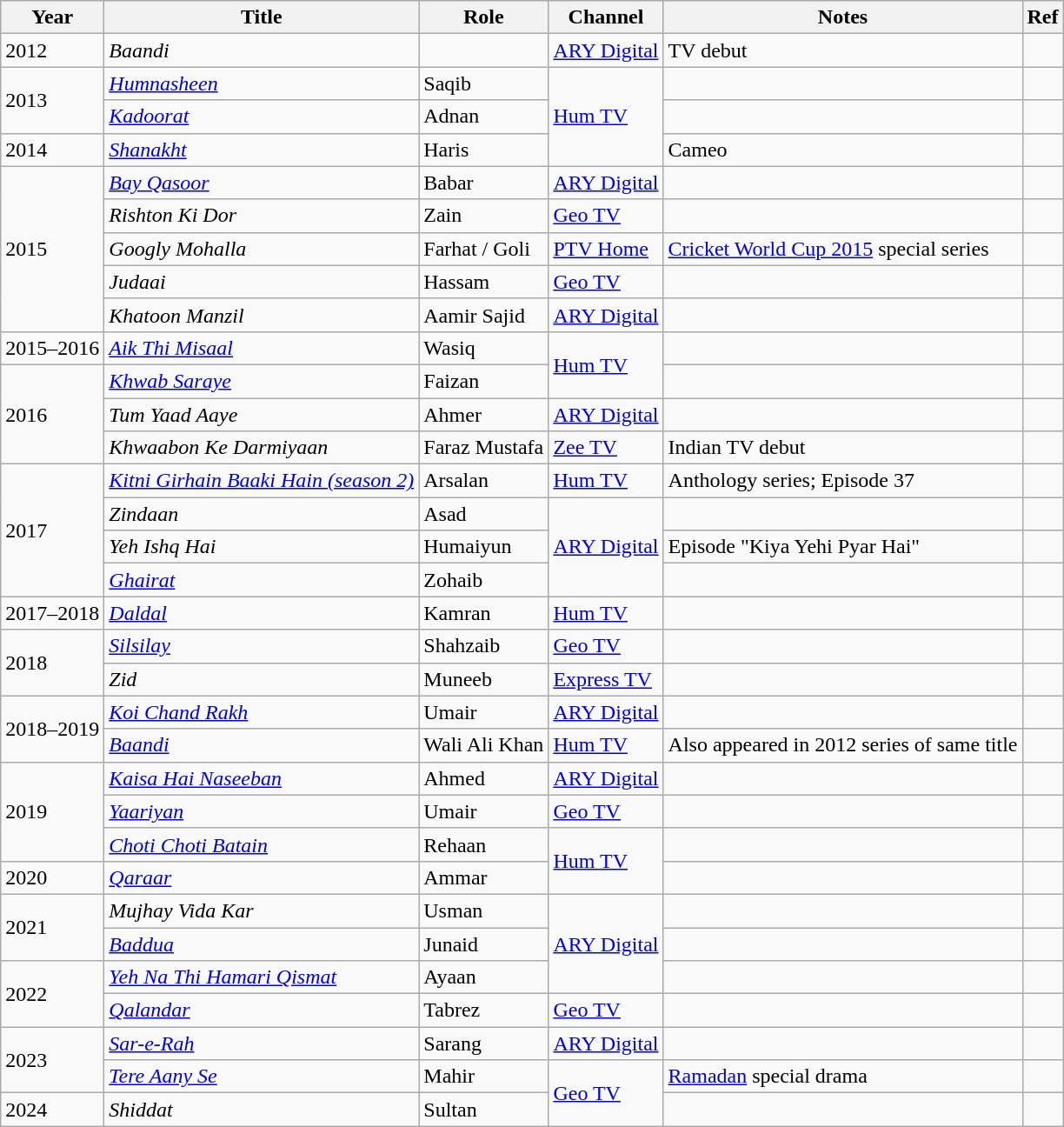<table class="wikitable sortable">
<tr>
<th>Year</th>
<th>Title</th>
<th>Role</th>
<th>Channel</th>
<th>Notes</th>
<th>Ref</th>
</tr>
<tr>
<td>2012</td>
<td><em>Baandi</em></td>
<td></td>
<td><a href='#'>ARY Digital</a></td>
<td>TV debut</td>
<td></td>
</tr>
<tr>
<td rowspan="2">2013</td>
<td><em><a href='#'>Humnasheen</a></em></td>
<td>Saqib</td>
<td rowspan="3"><a href='#'>Hum TV</a></td>
<td></td>
<td></td>
</tr>
<tr>
<td><em><a href='#'>Kadoorat</a></em></td>
<td>Adnan</td>
<td></td>
<td></td>
</tr>
<tr>
<td>2014</td>
<td><em><a href='#'>Shanakht</a></em></td>
<td>Haris</td>
<td>Cameo</td>
<td></td>
</tr>
<tr>
<td rowspan="5">2015</td>
<td><em><a href='#'>Bay Qasoor</a></em></td>
<td>Babar</td>
<td><a href='#'>ARY Digital</a></td>
<td></td>
<td></td>
</tr>
<tr>
<td><em>Rishton Ki Dor</em></td>
<td>Zain</td>
<td><a href='#'>Geo TV</a></td>
<td></td>
<td></td>
</tr>
<tr>
<td><em>Googly Mohalla</em></td>
<td>Farhat / Goli</td>
<td><a href='#'>PTV Home</a></td>
<td><a href='#'>Cricket World Cup 2015</a> special series</td>
<td></td>
</tr>
<tr>
<td><em>Judaai</em></td>
<td>Hassam</td>
<td><a href='#'>Geo TV</a></td>
<td></td>
<td></td>
</tr>
<tr>
<td><em>Khatoon Manzil</em></td>
<td>Aamir Sajid</td>
<td><a href='#'>ARY Digital</a></td>
<td></td>
<td></td>
</tr>
<tr>
<td>2015–2016</td>
<td><em><a href='#'>Aik Thi Misaal</a></em></td>
<td>Wasiq</td>
<td rowspan="2"><a href='#'>Hum TV</a></td>
<td></td>
<td></td>
</tr>
<tr>
<td rowspan="3">2016</td>
<td><em><a href='#'>Khwab Saraye</a></em></td>
<td>Faizan</td>
<td></td>
<td></td>
</tr>
<tr>
<td><em>Tum Yaad Aaye</em></td>
<td>Ahmer</td>
<td><a href='#'>ARY Digital</a></td>
<td></td>
<td></td>
</tr>
<tr>
<td><em>Khwaabon Ke Darmiyaan</em></td>
<td>Faraz Mustafa</td>
<td><a href='#'>Zee TV</a></td>
<td>Indian TV debut</td>
<td></td>
</tr>
<tr>
<td rowspan="4">2017</td>
<td><em><a href='#'>Kitni Girhain Baaki Hain (season 2)</a></em></td>
<td>Arsalan</td>
<td><a href='#'>Hum TV</a></td>
<td>Anthology series; Episode 37</td>
<td></td>
</tr>
<tr>
<td><em>Zindaan</em></td>
<td>Asad</td>
<td rowspan="3"><a href='#'>ARY Digital</a></td>
<td></td>
<td></td>
</tr>
<tr>
<td><em>Yeh Ishq Hai</em></td>
<td>Humaiyun</td>
<td>Episode "Kiya Yehi Pyar Hai"</td>
<td></td>
</tr>
<tr>
<td><em><a href='#'>Ghairat</a></em></td>
<td>Zohaib</td>
<td></td>
<td></td>
</tr>
<tr>
<td>2017–2018</td>
<td><em><a href='#'>Daldal</a></em></td>
<td>Kamran</td>
<td><a href='#'>Hum TV</a></td>
<td></td>
<td></td>
</tr>
<tr>
<td rowspan="2">2018</td>
<td><em><a href='#'>Silsilay</a></em></td>
<td>Shahzaib</td>
<td><a href='#'>Geo TV</a></td>
<td></td>
<td></td>
</tr>
<tr>
<td><em>Zid</em></td>
<td>Muneeb</td>
<td><a href='#'>Express TV</a></td>
<td></td>
<td></td>
</tr>
<tr>
<td rowspan="2">2018–2019</td>
<td><em><a href='#'>Koi Chand Rakh</a></em></td>
<td>Umair</td>
<td><a href='#'>ARY Digital</a></td>
<td></td>
<td></td>
</tr>
<tr>
<td><em><a href='#'>Baandi</a></em></td>
<td>Wali Ali Khan</td>
<td><a href='#'>Hum TV</a></td>
<td>Also appeared in 2012 series of same title</td>
<td></td>
</tr>
<tr>
<td rowspan="3">2019</td>
<td><em><a href='#'>Kaisa Hai Naseeban</a></em></td>
<td>Ahmed</td>
<td><a href='#'>ARY Digital</a></td>
<td></td>
<td></td>
</tr>
<tr>
<td><em><a href='#'>Yaariyan</a></em></td>
<td>Umair</td>
<td><a href='#'>Geo TV</a></td>
<td></td>
<td></td>
</tr>
<tr>
<td><em><a href='#'>Choti Choti Batain</a></em></td>
<td>Rehaan</td>
<td rowspan="2"><a href='#'>Hum TV</a></td>
<td></td>
<td></td>
</tr>
<tr>
<td>2020</td>
<td><em><a href='#'>Qaraar</a></em></td>
<td>Ammar</td>
<td></td>
<td></td>
</tr>
<tr>
<td rowspan="2">2021</td>
<td><em>Mujhay Vida Kar</em></td>
<td>Usman</td>
<td rowspan="3"><a href='#'>ARY Digital</a></td>
<td></td>
<td></td>
</tr>
<tr>
<td><em><a href='#'>Baddua</a></em></td>
<td>Junaid</td>
<td></td>
<td></td>
</tr>
<tr>
<td rowspan="2">2022</td>
<td><em><a href='#'>Yeh Na Thi Hamari Qismat</a></em></td>
<td>Ayaan</td>
<td></td>
<td></td>
</tr>
<tr>
<td><em><a href='#'>Qalandar</a></em></td>
<td>Tabrez</td>
<td><a href='#'>Geo TV</a></td>
<td></td>
<td></td>
</tr>
<tr>
<td rowspan="2">2023</td>
<td><em><a href='#'>Sar-e-Rah</a></em></td>
<td>Sarang</td>
<td><a href='#'>ARY Digital</a></td>
<td></td>
</tr>
<tr>
<td><em><a href='#'>Tere Aany Se</a></em></td>
<td>Mahir</td>
<td rowspan="2"><a href='#'>Geo TV</a></td>
<td><a href='#'>Ramadan</a> special drama</td>
<td></td>
</tr>
<tr>
<td>2024</td>
<td><em>Shiddat</em></td>
<td>Sultan</td>
<td></td>
<td></td>
</tr>
</table>
